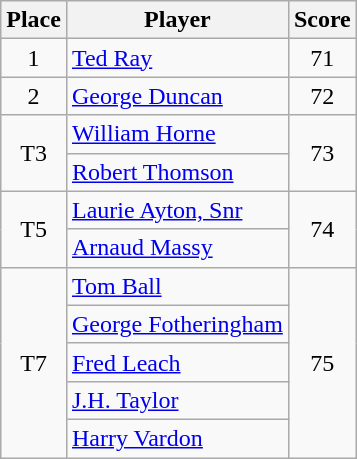<table class=wikitable>
<tr>
<th>Place</th>
<th>Player</th>
<th>Score</th>
</tr>
<tr>
<td align=center>1</td>
<td> <a href='#'>Ted Ray</a></td>
<td align=center>71</td>
</tr>
<tr>
<td align=center>2</td>
<td> <a href='#'>George Duncan</a></td>
<td align=center>72</td>
</tr>
<tr>
<td rowspan=2 align=center>T3</td>
<td> <a href='#'>William Horne</a></td>
<td align=center rowspan=2>73</td>
</tr>
<tr>
<td> <a href='#'>Robert Thomson</a></td>
</tr>
<tr>
<td rowspan=2 align=center>T5</td>
<td> <a href='#'>Laurie Ayton, Snr</a></td>
<td align=center rowspan=2>74</td>
</tr>
<tr>
<td> <a href='#'>Arnaud Massy</a></td>
</tr>
<tr>
<td rowspan=5 align=center>T7</td>
<td> <a href='#'>Tom Ball</a></td>
<td align=center rowspan=5>75</td>
</tr>
<tr>
<td> <a href='#'>George Fotheringham</a></td>
</tr>
<tr>
<td> <a href='#'>Fred Leach</a></td>
</tr>
<tr>
<td> <a href='#'>J.H. Taylor</a></td>
</tr>
<tr>
<td> <a href='#'>Harry Vardon</a></td>
</tr>
</table>
